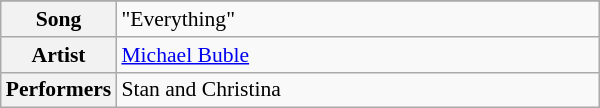<table class="wikitable" style="font-size: 90%" width=400px>
<tr>
</tr>
<tr>
<th width=10%>Song</th>
<td>"Everything"</td>
</tr>
<tr>
<th width=10%>Artist</th>
<td><a href='#'>Michael Buble</a></td>
</tr>
<tr>
<th width=10%>Performers</th>
<td>Stan and Christina</td>
</tr>
</table>
